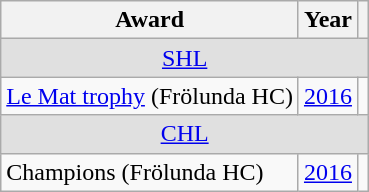<table class="wikitable">
<tr>
<th>Award</th>
<th>Year</th>
<th></th>
</tr>
<tr ALIGN="center" bgcolor="#e0e0e0">
<td colspan="3"><a href='#'>SHL</a></td>
</tr>
<tr>
<td><a href='#'>Le Mat trophy</a> (Frölunda HC)</td>
<td><a href='#'>2016</a></td>
<td></td>
</tr>
<tr ALIGN="center" bgcolor="#e0e0e0">
<td colspan="3"><a href='#'>CHL</a></td>
</tr>
<tr>
<td>Champions (Frölunda HC)</td>
<td><a href='#'>2016</a></td>
<td></td>
</tr>
</table>
